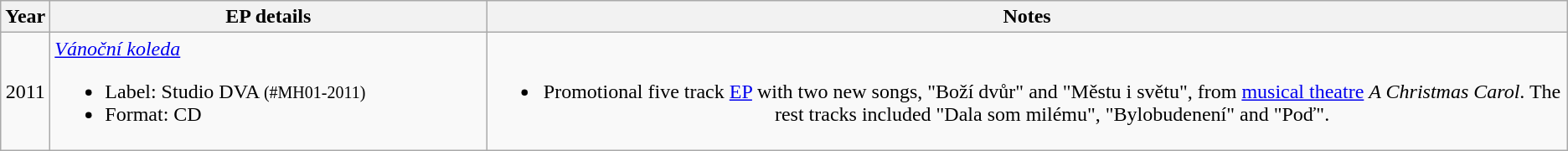<table class="wikitable" style="text-align:center;">
<tr>
<th width="1">Year</th>
<th width="340">EP details</th>
<th>Notes</th>
</tr>
<tr>
<td>2011</td>
<td align="left"><em><a href='#'>Vánoční koleda</a></em><br><ul><li>Label: Studio DVA <small>(#MH01-2011)</small></li><li>Format: CD</li></ul></td>
<td><br><ul><li>Promotional five track <a href='#'>EP</a> with two new songs, "Boží dvůr" and "Městu i světu", from <a href='#'>musical theatre</a> <em>A Christmas Carol</em>. The rest tracks included "Dala som milému", "Bylobudenení" and "Poď".</li></ul></td>
</tr>
</table>
